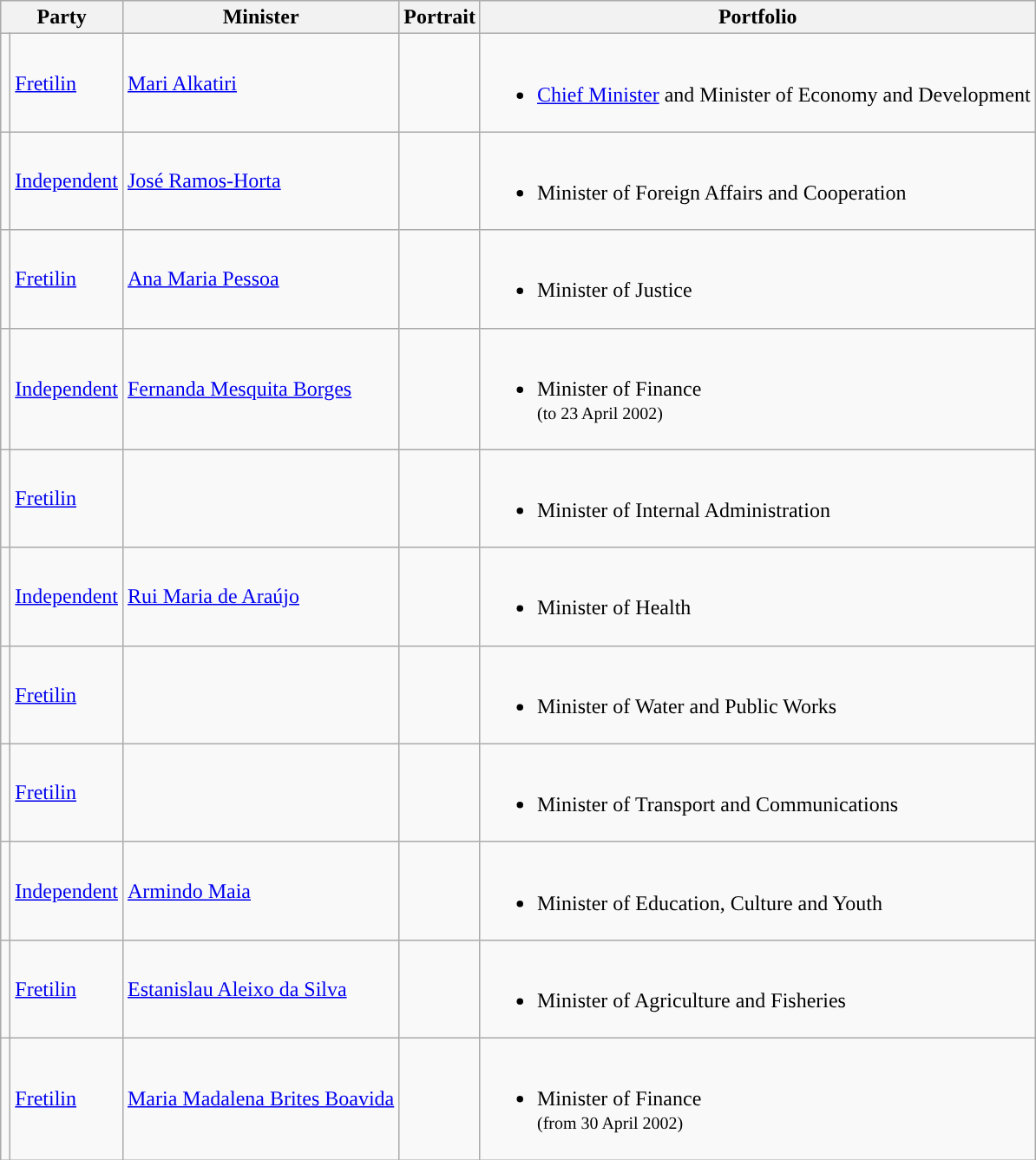<table class="wikitable sortable">
<tr>
<th colspan="2">Party</th>
<th>Minister</th>
<th>Portrait</th>
<th>Portfolio</th>
</tr>
<tr>
<td style="background:"></td>
<td><a href='#'>Fretilin</a></td>
<td><a href='#'>Mari Alkatiri</a></td>
<td></td>
<td><br><ul><li><a href='#'>Chief Minister</a> and Minister of Economy and Development</li></ul></td>
</tr>
<tr>
<td style="background:"></td>
<td><a href='#'>Independent</a></td>
<td><a href='#'>José Ramos-Horta</a></td>
<td></td>
<td><br><ul><li>Minister of Foreign Affairs and Cooperation</li></ul></td>
</tr>
<tr>
<td style="background:"></td>
<td><a href='#'>Fretilin</a></td>
<td><a href='#'>Ana Maria Pessoa</a></td>
<td></td>
<td><br><ul><li>Minister of Justice</li></ul></td>
</tr>
<tr>
<td style="background:"></td>
<td><a href='#'>Independent</a></td>
<td><a href='#'>Fernanda Mesquita Borges</a></td>
<td></td>
<td><br><ul><li>Minister of Finance<br><small>(to 23 April 2002)</small></li></ul></td>
</tr>
<tr>
<td style="background:"></td>
<td><a href='#'>Fretilin</a></td>
<td></td>
<td></td>
<td><br><ul><li>Minister of Internal Administration</li></ul></td>
</tr>
<tr>
<td style="background:"></td>
<td><a href='#'>Independent</a></td>
<td><a href='#'>Rui Maria de Araújo</a></td>
<td></td>
<td><br><ul><li>Minister of Health</li></ul></td>
</tr>
<tr>
<td style="background:"></td>
<td><a href='#'>Fretilin</a></td>
<td></td>
<td></td>
<td><br><ul><li>Minister of Water and Public Works</li></ul></td>
</tr>
<tr>
<td style="background:"></td>
<td><a href='#'>Fretilin</a></td>
<td></td>
<td></td>
<td><br><ul><li>Minister of Transport and Communications</li></ul></td>
</tr>
<tr>
<td style="background:"></td>
<td><a href='#'>Independent</a></td>
<td><a href='#'>Armindo Maia</a></td>
<td></td>
<td><br><ul><li>Minister of Education, Culture and Youth</li></ul></td>
</tr>
<tr>
<td style="background:"></td>
<td><a href='#'>Fretilin</a></td>
<td><a href='#'>Estanislau Aleixo da Silva</a></td>
<td></td>
<td><br><ul><li>Minister of Agriculture and Fisheries</li></ul></td>
</tr>
<tr>
<td style="background:"></td>
<td><a href='#'>Fretilin</a></td>
<td><a href='#'>Maria Madalena Brites Boavida</a></td>
<td></td>
<td><br><ul><li>Minister of Finance<br><small>(from 30 April 2002)</small></li></ul></td>
</tr>
</table>
